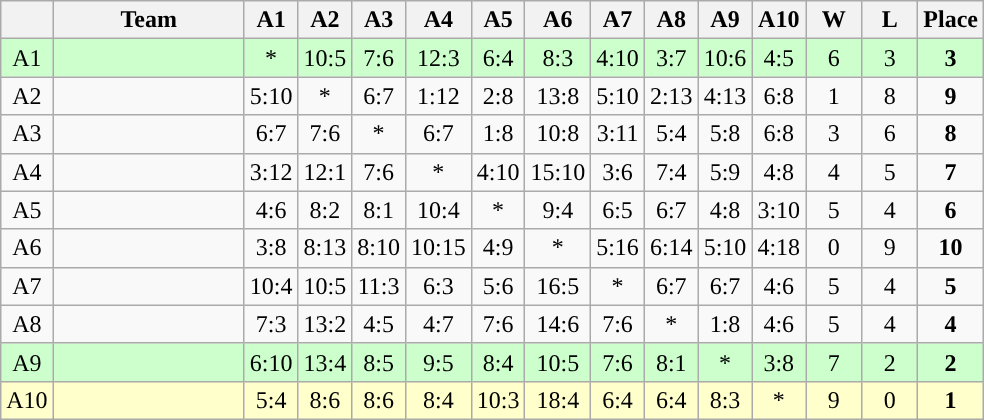<table class="wikitable" style="text-align:center;">
<tr>
<th></th>
<th width="120">Team</th>
<th width="25">A1</th>
<th width="25">A2</th>
<th width="25">A3</th>
<th width="25">A4</th>
<th width="25">A5</th>
<th width="25">A6</th>
<th width="25">A7</th>
<th width="25">A8</th>
<th width="25">A9</th>
<th width="25">A10</th>
<th width="30">W</th>
<th width="30">L</th>
<th>Place</th>
</tr>
<tr bgcolor="#ccffcc">
<td>A1</td>
<td align="left"></td>
<td>*</td>
<td>10:5</td>
<td>7:6</td>
<td>12:3</td>
<td>6:4</td>
<td>8:3</td>
<td>4:10</td>
<td>3:7</td>
<td>10:6</td>
<td>4:5</td>
<td>6</td>
<td>3</td>
<td><strong>3</strong></td>
</tr>
<tr>
<td>A2</td>
<td align="left"></td>
<td>5:10</td>
<td>*</td>
<td>6:7</td>
<td>1:12</td>
<td>2:8</td>
<td>13:8</td>
<td>5:10</td>
<td>2:13</td>
<td>4:13</td>
<td>6:8</td>
<td>1</td>
<td>8</td>
<td><strong>9</strong></td>
</tr>
<tr>
<td>A3</td>
<td align="left"></td>
<td>6:7</td>
<td>7:6</td>
<td>*</td>
<td>6:7</td>
<td>1:8</td>
<td>10:8</td>
<td>3:11</td>
<td>5:4</td>
<td>5:8</td>
<td>6:8</td>
<td>3</td>
<td>6</td>
<td><strong>8</strong></td>
</tr>
<tr>
<td>A4</td>
<td align="left"></td>
<td>3:12</td>
<td>12:1</td>
<td>7:6</td>
<td>*</td>
<td>4:10</td>
<td>15:10</td>
<td>3:6</td>
<td>7:4</td>
<td>5:9</td>
<td>4:8</td>
<td>4</td>
<td>5</td>
<td><strong>7</strong></td>
</tr>
<tr>
<td>A5</td>
<td align="left"></td>
<td>4:6</td>
<td>8:2</td>
<td>8:1</td>
<td>10:4</td>
<td>*</td>
<td>9:4</td>
<td>6:5</td>
<td>6:7</td>
<td>4:8</td>
<td>3:10</td>
<td>5</td>
<td>4</td>
<td><strong>6</strong></td>
</tr>
<tr>
<td>A6</td>
<td align="left"></td>
<td>3:8</td>
<td>8:13</td>
<td>8:10</td>
<td>10:15</td>
<td>4:9</td>
<td>*</td>
<td>5:16</td>
<td>6:14</td>
<td>5:10</td>
<td>4:18</td>
<td>0</td>
<td>9</td>
<td><strong>10</strong></td>
</tr>
<tr>
<td>A7</td>
<td align="left"></td>
<td>10:4</td>
<td>10:5</td>
<td>11:3</td>
<td>6:3</td>
<td>5:6</td>
<td>16:5</td>
<td>*</td>
<td>6:7</td>
<td>6:7</td>
<td>4:6</td>
<td>5</td>
<td>4</td>
<td><strong>5</strong></td>
</tr>
<tr>
<td>A8</td>
<td align="left"></td>
<td>7:3</td>
<td>13:2</td>
<td>4:5</td>
<td>4:7</td>
<td>7:6</td>
<td>14:6</td>
<td>7:6</td>
<td>*</td>
<td>1:8</td>
<td>4:6</td>
<td>5</td>
<td>4</td>
<td><strong>4</strong></td>
</tr>
<tr bgcolor="#ccffcc">
<td>A9</td>
<td align="left"></td>
<td>6:10</td>
<td>13:4</td>
<td>8:5</td>
<td>9:5</td>
<td>8:4</td>
<td>10:5</td>
<td>7:6</td>
<td>8:1</td>
<td>*</td>
<td>3:8</td>
<td>7</td>
<td>2</td>
<td><strong>2</strong></td>
</tr>
<tr bgcolor="#ffffcc">
<td>A10</td>
<td align="left"></td>
<td>5:4</td>
<td>8:6</td>
<td>8:6</td>
<td>8:4</td>
<td>10:3</td>
<td>18:4</td>
<td>6:4</td>
<td>6:4</td>
<td>8:3</td>
<td>*</td>
<td>9</td>
<td>0</td>
<td><strong>1</strong></td>
</tr>
</table>
